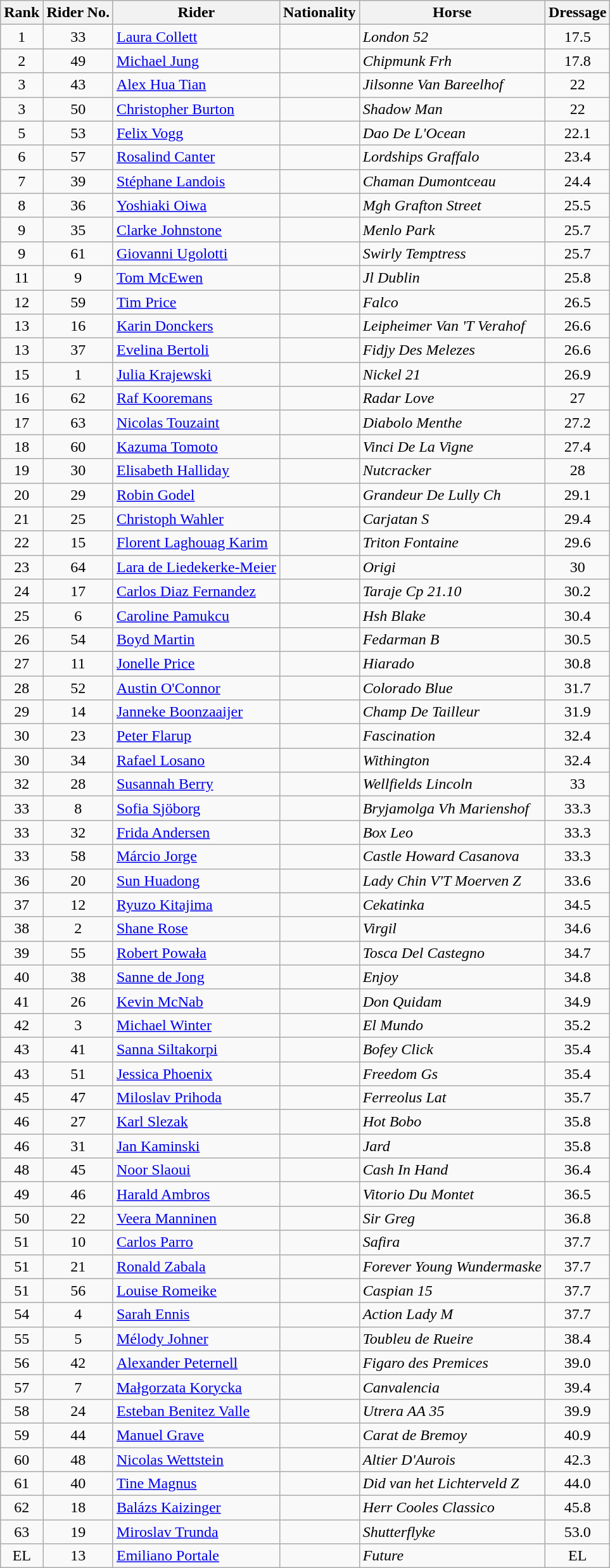<table class="wikitable sortable" style="text-align:center">
<tr>
<th>Rank</th>
<th>Rider No.</th>
<th>Rider</th>
<th>Nationality</th>
<th>Horse</th>
<th>Dressage</th>
</tr>
<tr>
<td>1</td>
<td>33</td>
<td align="left"><a href='#'>Laura Collett</a></td>
<td align="left"></td>
<td align="left"><em> London 52 </em></td>
<td>17.5</td>
</tr>
<tr>
<td>2</td>
<td>49</td>
<td align="left"><a href='#'>Michael Jung</a></td>
<td align="left"></td>
<td align="left"><em> Chipmunk Frh </em></td>
<td>17.8</td>
</tr>
<tr>
<td>3</td>
<td>43</td>
<td align="left"><a href='#'>Alex Hua Tian</a></td>
<td align="left"></td>
<td align="left"><em> Jilsonne Van Bareelhof </em></td>
<td>22</td>
</tr>
<tr>
<td>3</td>
<td>50</td>
<td align="left"><a href='#'>Christopher Burton</a></td>
<td align="left"></td>
<td align="left"><em> Shadow Man </em></td>
<td>22</td>
</tr>
<tr>
<td>5</td>
<td>53</td>
<td align="left"><a href='#'>Felix Vogg</a></td>
<td align="left"></td>
<td align="left"><em> Dao De L'Ocean </em></td>
<td>22.1</td>
</tr>
<tr>
<td>6</td>
<td>57</td>
<td align="left"><a href='#'>Rosalind Canter</a></td>
<td align="left"></td>
<td align="left"><em> Lordships Graffalo </em></td>
<td>23.4</td>
</tr>
<tr>
<td>7</td>
<td>39</td>
<td align="left"><a href='#'>Stéphane Landois</a></td>
<td align="left"></td>
<td align="left"><em> Chaman Dumontceau </em></td>
<td>24.4</td>
</tr>
<tr>
<td>8</td>
<td>36</td>
<td align="left"><a href='#'>Yoshiaki Oiwa</a></td>
<td align="left"></td>
<td align="left"><em> Mgh Grafton Street </em></td>
<td>25.5</td>
</tr>
<tr>
<td>9</td>
<td>35</td>
<td align="left"><a href='#'>Clarke Johnstone</a></td>
<td align="left"></td>
<td align="left"><em> Menlo Park </em></td>
<td>25.7</td>
</tr>
<tr>
<td>9</td>
<td>61</td>
<td align="left"><a href='#'>Giovanni Ugolotti</a></td>
<td align="left"></td>
<td align="left"><em> Swirly Temptress </em></td>
<td>25.7</td>
</tr>
<tr>
<td>11</td>
<td>9</td>
<td align="left"><a href='#'>Tom McEwen</a></td>
<td align="left"></td>
<td align="left"><em> Jl Dublin </em></td>
<td>25.8</td>
</tr>
<tr>
<td>12</td>
<td>59</td>
<td align="left"><a href='#'>Tim Price</a></td>
<td align="left"></td>
<td align="left"><em> Falco </em></td>
<td>26.5</td>
</tr>
<tr>
<td>13</td>
<td>16</td>
<td align="left"><a href='#'>Karin Donckers</a></td>
<td align="left"></td>
<td align="left"><em> Leipheimer Van 'T Verahof </em></td>
<td>26.6</td>
</tr>
<tr>
<td>13</td>
<td>37</td>
<td align="left"><a href='#'>Evelina Bertoli</a></td>
<td align="left"></td>
<td align="left"><em> Fidjy Des Melezes </em></td>
<td>26.6</td>
</tr>
<tr>
<td>15</td>
<td>1</td>
<td align="left"><a href='#'>Julia Krajewski</a></td>
<td align="left"></td>
<td align="left"><em> Nickel 21 </em></td>
<td>26.9</td>
</tr>
<tr>
<td>16</td>
<td>62</td>
<td align="left"><a href='#'>Raf Kooremans</a></td>
<td align="left"></td>
<td align="left"><em> Radar Love </em></td>
<td>27</td>
</tr>
<tr>
<td>17</td>
<td>63</td>
<td align="left"><a href='#'>Nicolas Touzaint</a></td>
<td align="left"></td>
<td align="left"><em> Diabolo Menthe </em></td>
<td>27.2</td>
</tr>
<tr>
<td>18</td>
<td>60</td>
<td align="left"><a href='#'>Kazuma Tomoto</a></td>
<td align="left"></td>
<td align="left"><em> Vinci De La Vigne </em></td>
<td>27.4</td>
</tr>
<tr>
<td>19</td>
<td>30</td>
<td align="left"><a href='#'>Elisabeth Halliday</a></td>
<td align="left"></td>
<td align="left"><em> Nutcracker </em></td>
<td>28</td>
</tr>
<tr>
<td>20</td>
<td>29</td>
<td align="left"><a href='#'>Robin Godel</a></td>
<td align="left"></td>
<td align="left"><em> Grandeur De Lully Ch </em></td>
<td>29.1</td>
</tr>
<tr>
<td>21</td>
<td>25</td>
<td align="left"><a href='#'>Christoph Wahler</a></td>
<td align="left"></td>
<td align="left"><em> Carjatan S </em></td>
<td>29.4</td>
</tr>
<tr>
<td>22</td>
<td>15</td>
<td align="left"><a href='#'>Florent Laghouag Karim</a></td>
<td align="left"></td>
<td align="left"><em> Triton Fontaine </em></td>
<td>29.6</td>
</tr>
<tr>
<td>23</td>
<td>64</td>
<td align="left"><a href='#'>Lara de Liedekerke-Meier</a></td>
<td align="left"></td>
<td align="left"><em> Origi </em></td>
<td>30</td>
</tr>
<tr>
<td>24</td>
<td>17</td>
<td align="left"><a href='#'>Carlos Diaz Fernandez</a></td>
<td align="left"></td>
<td align="left"><em> Taraje Cp 21.10 </em></td>
<td>30.2</td>
</tr>
<tr>
<td>25</td>
<td>6</td>
<td align="left"><a href='#'>Caroline Pamukcu</a></td>
<td align="left"></td>
<td align="left"><em> Hsh Blake </em></td>
<td>30.4</td>
</tr>
<tr>
<td>26</td>
<td>54</td>
<td align="left"><a href='#'>Boyd Martin</a></td>
<td align="left"></td>
<td align="left"><em> Fedarman B </em></td>
<td>30.5</td>
</tr>
<tr>
<td>27</td>
<td>11</td>
<td align="left"><a href='#'>Jonelle Price</a></td>
<td align="left"></td>
<td align="left"><em> Hiarado </em></td>
<td>30.8</td>
</tr>
<tr>
<td>28</td>
<td>52</td>
<td align="left"><a href='#'>Austin O'Connor</a></td>
<td align="left"></td>
<td align="left"><em> Colorado Blue </em></td>
<td>31.7</td>
</tr>
<tr>
<td>29</td>
<td>14</td>
<td align="left"><a href='#'>Janneke Boonzaaijer</a></td>
<td align="left"></td>
<td align="left"><em> Champ De Tailleur </em></td>
<td>31.9</td>
</tr>
<tr>
<td>30</td>
<td>23</td>
<td align="left"><a href='#'>Peter Flarup</a></td>
<td align="left"></td>
<td align="left"><em> Fascination </em></td>
<td>32.4</td>
</tr>
<tr>
<td>30</td>
<td>34</td>
<td align="left"><a href='#'>Rafael Losano</a></td>
<td align="left"></td>
<td align="left"><em> Withington </em></td>
<td>32.4</td>
</tr>
<tr>
<td>32</td>
<td>28</td>
<td align="left"><a href='#'>Susannah Berry</a></td>
<td align="left"></td>
<td align="left"><em> Wellfields Lincoln </em></td>
<td>33</td>
</tr>
<tr>
<td>33</td>
<td>8</td>
<td align="left"><a href='#'>Sofia Sjöborg</a></td>
<td align="left"></td>
<td align="left"><em> Bryjamolga Vh Marienshof </em></td>
<td>33.3</td>
</tr>
<tr>
<td>33</td>
<td>32</td>
<td align="left"><a href='#'>Frida Andersen</a></td>
<td align="left"></td>
<td align="left"><em> Box Leo </em></td>
<td>33.3</td>
</tr>
<tr>
<td>33</td>
<td>58</td>
<td align="left"><a href='#'>Márcio Jorge</a></td>
<td align="left"></td>
<td align="left"><em> Castle Howard Casanova </em></td>
<td>33.3</td>
</tr>
<tr>
<td>36</td>
<td>20</td>
<td align="left"><a href='#'>Sun Huadong</a></td>
<td align="left"></td>
<td align="left"><em> Lady Chin V'T Moerven Z </em></td>
<td>33.6</td>
</tr>
<tr>
<td>37</td>
<td>12</td>
<td align="left"><a href='#'>Ryuzo Kitajima</a></td>
<td align="left"></td>
<td align="left"><em> Cekatinka </em></td>
<td>34.5</td>
</tr>
<tr>
<td>38</td>
<td>2</td>
<td align="left"><a href='#'>Shane Rose</a></td>
<td align="left"></td>
<td align="left"><em> Virgil </em></td>
<td>34.6</td>
</tr>
<tr>
<td>39</td>
<td>55</td>
<td align="left"><a href='#'>Robert Powała</a></td>
<td align="left"></td>
<td align="left"><em> Tosca Del Castegno </em></td>
<td>34.7</td>
</tr>
<tr>
<td>40</td>
<td>38</td>
<td align="left"><a href='#'>Sanne de Jong</a></td>
<td align="left"></td>
<td align="left"><em> Enjoy </em></td>
<td>34.8</td>
</tr>
<tr>
<td>41</td>
<td>26</td>
<td align="left"><a href='#'>Kevin McNab</a></td>
<td align="left"></td>
<td align="left"><em> Don Quidam </em></td>
<td>34.9</td>
</tr>
<tr>
<td>42</td>
<td>3</td>
<td align="left"><a href='#'>Michael Winter</a></td>
<td align="left"></td>
<td align="left"><em> El Mundo </em></td>
<td>35.2</td>
</tr>
<tr>
<td>43</td>
<td>41</td>
<td align="left"><a href='#'>Sanna Siltakorpi</a></td>
<td align="left"></td>
<td align="left"><em> Bofey Click </em></td>
<td>35.4</td>
</tr>
<tr>
<td>43</td>
<td>51</td>
<td align="left"><a href='#'>Jessica Phoenix</a></td>
<td align="left"></td>
<td align="left"><em> Freedom Gs </em></td>
<td>35.4</td>
</tr>
<tr>
<td>45</td>
<td>47</td>
<td align="left"><a href='#'>Miloslav Prihoda</a></td>
<td align="left"></td>
<td align="left"><em> Ferreolus Lat </em></td>
<td>35.7</td>
</tr>
<tr>
<td>46</td>
<td>27</td>
<td align="left"><a href='#'>Karl Slezak</a></td>
<td align="left"></td>
<td align="left"><em> Hot Bobo </em></td>
<td>35.8</td>
</tr>
<tr>
<td>46</td>
<td>31</td>
<td align="left"><a href='#'>Jan Kaminski</a></td>
<td align="left"></td>
<td align="left"><em> Jard </em></td>
<td>35.8</td>
</tr>
<tr>
<td>48</td>
<td>45</td>
<td align="left"><a href='#'>Noor Slaoui</a></td>
<td align="left"></td>
<td align="left"><em> Cash In Hand </em></td>
<td>36.4</td>
</tr>
<tr>
<td>49</td>
<td>46</td>
<td align="left"><a href='#'>Harald Ambros</a></td>
<td align="left"></td>
<td align="left"><em> Vitorio Du Montet </em></td>
<td>36.5</td>
</tr>
<tr>
<td>50</td>
<td>22</td>
<td align="left"><a href='#'>Veera Manninen</a></td>
<td align="left"></td>
<td align="left"><em> Sir Greg </em></td>
<td>36.8</td>
</tr>
<tr>
<td>51</td>
<td>10</td>
<td align="left"><a href='#'>Carlos Parro</a></td>
<td align="left"></td>
<td align="left"><em> Safira </em></td>
<td>37.7</td>
</tr>
<tr>
<td>51</td>
<td>21</td>
<td align="left"><a href='#'>Ronald Zabala</a></td>
<td align="left"></td>
<td align="left"><em> Forever Young Wundermaske </em></td>
<td>37.7</td>
</tr>
<tr>
<td>51</td>
<td>56</td>
<td align="left"><a href='#'>Louise Romeike</a></td>
<td align="left"></td>
<td align="left"><em> Caspian 15 </em></td>
<td>37.7</td>
</tr>
<tr>
<td>54</td>
<td>4</td>
<td align="left"><a href='#'>Sarah Ennis</a></td>
<td align="left"></td>
<td align="left"><em> Action Lady M </em></td>
<td>37.7</td>
</tr>
<tr>
<td>55</td>
<td>5</td>
<td align="left"><a href='#'>Mélody Johner</a></td>
<td align="left"></td>
<td align="left"><em> Toubleu de Rueire </em></td>
<td>38.4</td>
</tr>
<tr>
<td>56</td>
<td>42</td>
<td align="left"><a href='#'>Alexander Peternell</a></td>
<td align="left"></td>
<td align="left"><em> Figaro des Premices </em></td>
<td>39.0</td>
</tr>
<tr>
<td>57</td>
<td>7</td>
<td align="left"><a href='#'>Małgorzata Korycka</a></td>
<td align="left"></td>
<td align="left"><em> Canvalencia </em></td>
<td>39.4</td>
</tr>
<tr>
<td>58</td>
<td>24</td>
<td align="left"><a href='#'>Esteban Benitez Valle</a></td>
<td align="left"></td>
<td align="left"><em> Utrera AA 35 </em></td>
<td>39.9</td>
</tr>
<tr>
<td>59</td>
<td>44</td>
<td align="left"><a href='#'>Manuel Grave</a></td>
<td align="left"></td>
<td align="left"><em> Carat de Bremoy </em></td>
<td>40.9</td>
</tr>
<tr>
<td>60</td>
<td>48</td>
<td align="left"><a href='#'>Nicolas Wettstein</a></td>
<td align="left"></td>
<td align="left"><em> Altier D'Aurois </em></td>
<td>42.3</td>
</tr>
<tr>
<td>61</td>
<td>40</td>
<td align="left"><a href='#'>Tine Magnus</a></td>
<td align="left"></td>
<td align="left"><em> Did van het Lichterveld Z </em></td>
<td>44.0</td>
</tr>
<tr>
<td>62</td>
<td>18</td>
<td align="left"><a href='#'>Balázs Kaizinger</a></td>
<td align="left"></td>
<td align="left"><em> Herr Cooles Classico </em></td>
<td>45.8</td>
</tr>
<tr>
<td>63</td>
<td>19</td>
<td align="left"><a href='#'>Miroslav Trunda</a></td>
<td align="left"></td>
<td align="left"><em> Shutterflyke </em></td>
<td>53.0</td>
</tr>
<tr>
<td>EL</td>
<td>13</td>
<td align="left"><a href='#'>Emiliano Portale</a></td>
<td align="left"></td>
<td align="left"><em> Future </em></td>
<td>EL</td>
</tr>
</table>
